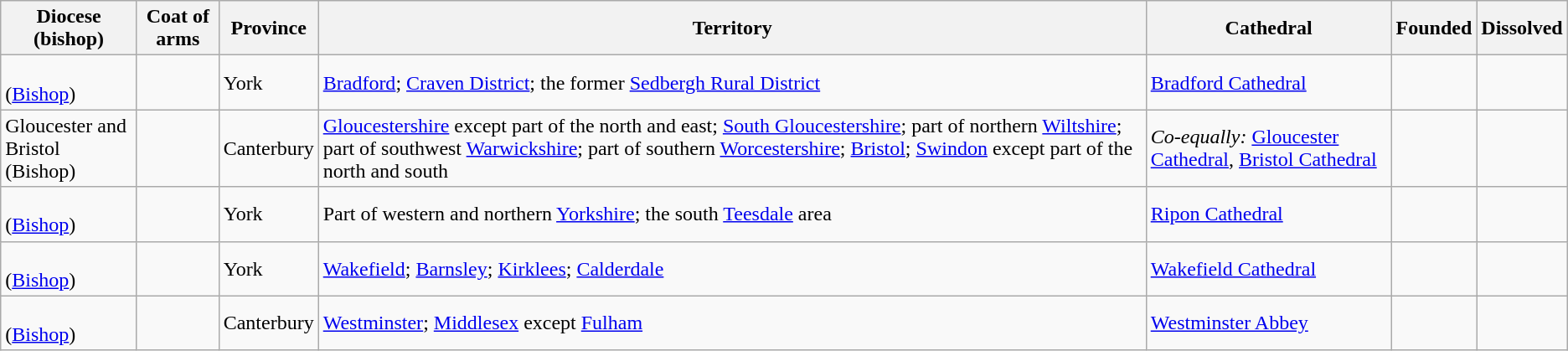<table class="wikitable sortable">
<tr>
<th>Diocese<br>(bishop)</th>
<th class="unsortable">Coat of arms</th>
<th>Province</th>
<th class="unsortable">Territory</th>
<th>Cathedral</th>
<th>Founded</th>
<th>Dissolved</th>
</tr>
<tr>
<td><br>(<a href='#'>Bishop</a>)</td>
<td></td>
<td>York</td>
<td><a href='#'>Bradford</a>; <a href='#'>Craven District</a>; the former <a href='#'>Sedbergh Rural District</a></td>
<td><a href='#'>Bradford Cathedral</a></td>
<td></td>
<td></td>
</tr>
<tr>
<td Sort>Gloucester and Bristol<br>(Bishop)</td>
<td></td>
<td>Canterbury</td>
<td><a href='#'>Gloucestershire</a> except part of the north and east; <a href='#'>South Gloucestershire</a>; part of northern <a href='#'>Wiltshire</a>; part of southwest <a href='#'>Warwickshire</a>; part of southern <a href='#'>Worcestershire</a>; <a href='#'>Bristol</a>; <a href='#'>Swindon</a> except part of the north and south</td>
<td><em>Co-equally:</em> <a href='#'>Gloucester Cathedral</a>, <a href='#'>Bristol Cathedral</a></td>
<td></td>
<td></td>
</tr>
<tr>
<td><br>(<a href='#'>Bishop</a>)</td>
<td></td>
<td>York</td>
<td>Part of western and northern <a href='#'>Yorkshire</a>; the south <a href='#'>Teesdale</a> area</td>
<td><a href='#'>Ripon Cathedral</a></td>
<td></td>
<td></td>
</tr>
<tr>
<td><br>(<a href='#'>Bishop</a>)</td>
<td></td>
<td>York</td>
<td><a href='#'>Wakefield</a>; <a href='#'>Barnsley</a>; <a href='#'>Kirklees</a>; <a href='#'>Calderdale</a></td>
<td><a href='#'>Wakefield Cathedral</a></td>
<td></td>
<td></td>
</tr>
<tr>
<td><br>(<a href='#'>Bishop</a>)</td>
<td></td>
<td>Canterbury</td>
<td><a href='#'>Westminster</a>; <a href='#'>Middlesex</a> except <a href='#'>Fulham</a></td>
<td><a href='#'>Westminster Abbey</a></td>
<td></td>
<td></td>
</tr>
</table>
